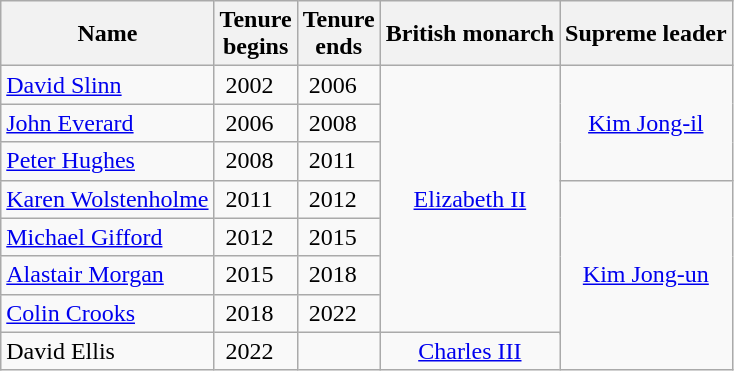<table class="wikitable">
<tr>
<th>Name</th>
<th align="center">Tenure<br>begins</th>
<th align="center">Tenure<br>ends</th>
<th align="center">British monarch</th>
<th align="center">Supreme leader</th>
</tr>
<tr>
<td><a href='#'>David Slinn</a></td>
<td> 2002</td>
<td> 2006</td>
<td rowspan="8" style="text-align:center;"><a href='#'>Elizabeth II</a></td>
<td rowspan="3" style="text-align:center;"><a href='#'>Kim Jong-il</a></td>
</tr>
<tr>
<td><a href='#'>John Everard</a></td>
<td> 2006</td>
<td> 2008</td>
</tr>
<tr>
<td><a href='#'>Peter Hughes</a></td>
<td> 2008</td>
<td> 2011</td>
</tr>
<tr>
<td><a href='#'>Karen&nbsp;Wolstenholme</a></td>
<td> 2011</td>
<td> 2012</td>
<td rowspan="6" style="text-align:center;"><a href='#'>Kim Jong-un</a></td>
</tr>
<tr>
<td><a href='#'>Michael Gifford</a></td>
<td> 2012</td>
<td> 2015<br></td>
</tr>
<tr>
<td><a href='#'>Alastair Morgan</a></td>
<td> 2015</td>
<td> 2018</td>
</tr>
<tr>
<td><a href='#'>Colin Crooks</a></td>
<td> 2018</td>
<td> 2022</td>
</tr>
<tr>
<td rowspan="2"><onlyinclude>David Ellis</onlyinclude></td>
<td rowspan="2"> 2022</td>
<td rowspan="2"></td>
</tr>
<tr>
<td style="text-align:center;"><a href='#'>Charles III</a></td>
</tr>
</table>
